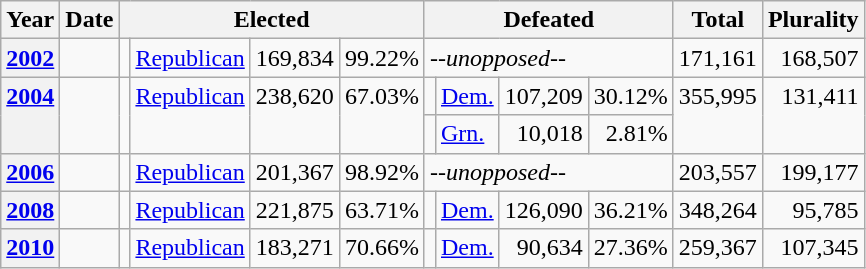<table class=wikitable>
<tr>
<th>Year</th>
<th>Date</th>
<th ! colspan="4">Elected</th>
<th ! colspan="4">Defeated</th>
<th>Total</th>
<th>Plurality</th>
</tr>
<tr>
<th valign="top"><a href='#'>2002</a></th>
<td valign="top"></td>
<td valign="top"></td>
<td valign="top" ><a href='#'>Republican</a></td>
<td valign="top" align="right">169,834</td>
<td valign="top" align="right">99.22%</td>
<td valign="top" colspan="4"><em>--unopposed--</em></td>
<td valign="top" align="right">171,161</td>
<td valign="top" align="right">168,507</td>
</tr>
<tr>
<th rowspan="2" valign="top"><a href='#'>2004</a></th>
<td rowspan="2" valign="top"></td>
<td rowspan="2" valign="top"></td>
<td rowspan="2" valign="top" ><a href='#'>Republican</a></td>
<td rowspan="2" valign="top" align="right">238,620</td>
<td rowspan="2" valign="top" align="right">67.03%</td>
<td valign="top"></td>
<td valign="top" ><a href='#'>Dem.</a></td>
<td valign="top" align="right">107,209</td>
<td valign="top" align="right">30.12%</td>
<td rowspan="2" valign="top" align="right">355,995</td>
<td rowspan="2" valign="top" align="right">131,411</td>
</tr>
<tr>
<td valign="top"></td>
<td><a href='#'>Grn.</a></td>
<td valign="top" align="right">10,018</td>
<td valign="top" align="right">2.81%</td>
</tr>
<tr>
<th valign="top"><a href='#'>2006</a></th>
<td valign="top"></td>
<td valign="top"></td>
<td valign="top" ><a href='#'>Republican</a></td>
<td valign="top" align="right">201,367</td>
<td valign="top" align="right">98.92%</td>
<td valign="top" colspan="4"><em>--unopposed--</em></td>
<td valign="top" align="right">203,557</td>
<td valign="top" align="right">199,177</td>
</tr>
<tr>
<th valign="top"><a href='#'>2008</a></th>
<td valign="top"></td>
<td valign="top"></td>
<td valign="top" ><a href='#'>Republican</a></td>
<td valign="top" align="right">221,875</td>
<td valign="top" align="right">63.71%</td>
<td valign="top"></td>
<td valign="top" ><a href='#'>Dem.</a></td>
<td valign="top" align="right">126,090</td>
<td valign="top" align="right">36.21%</td>
<td valign="top" align="right">348,264</td>
<td valign="top" align="right">95,785</td>
</tr>
<tr>
<th valign="top"><a href='#'>2010</a></th>
<td valign="top"></td>
<td valign="top"></td>
<td valign="top" ><a href='#'>Republican</a></td>
<td valign="top" align="right">183,271</td>
<td valign="top" align="right">70.66%</td>
<td valign="top"></td>
<td valign="top" ><a href='#'>Dem.</a></td>
<td valign="top" align="right">90,634</td>
<td valign="top" align="right">27.36%</td>
<td valign="top" align="right">259,367</td>
<td valign="top" align="right">107,345</td>
</tr>
</table>
